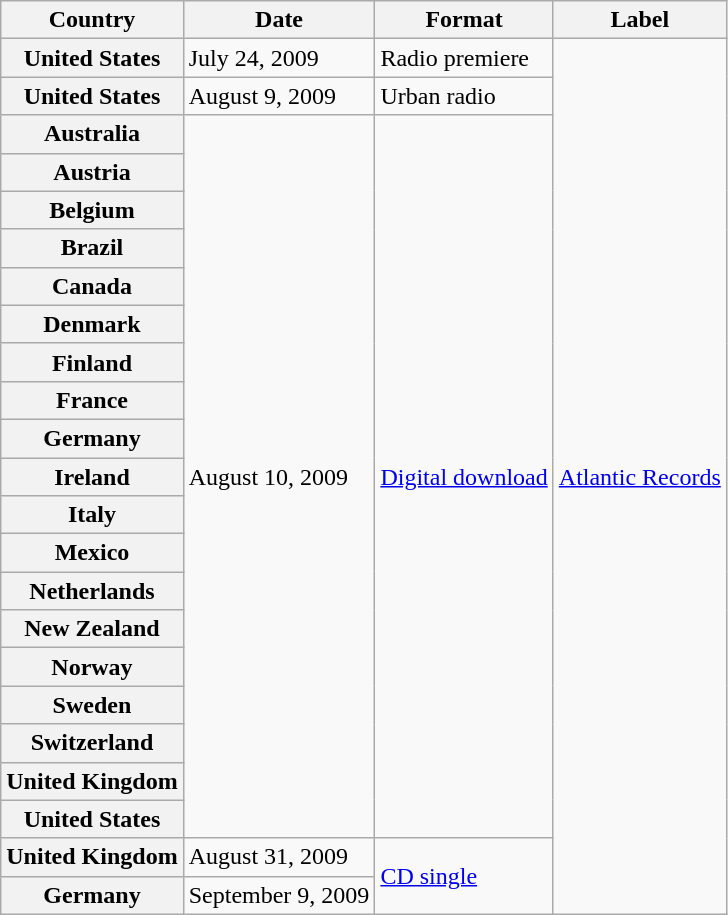<table class="wikitable plainrowheaders">
<tr>
<th scope="col">Country</th>
<th scope="col">Date</th>
<th scope="col">Format</th>
<th scope="col">Label</th>
</tr>
<tr>
<th scope="row">United States</th>
<td>July 24, 2009</td>
<td>Radio premiere</td>
<td rowspan="23"><a href='#'>Atlantic Records</a></td>
</tr>
<tr>
<th scope="row">United States</th>
<td>August 9, 2009</td>
<td>Urban radio</td>
</tr>
<tr>
<th scope="row">Australia</th>
<td rowspan="19">August 10, 2009</td>
<td rowspan="19"><a href='#'>Digital download</a></td>
</tr>
<tr>
<th scope="row">Austria</th>
</tr>
<tr>
<th scope="row">Belgium</th>
</tr>
<tr>
<th scope="row">Brazil</th>
</tr>
<tr>
<th scope="row">Canada</th>
</tr>
<tr>
<th scope="row">Denmark</th>
</tr>
<tr>
<th scope="row">Finland</th>
</tr>
<tr>
<th scope="row">France</th>
</tr>
<tr>
<th scope="row">Germany</th>
</tr>
<tr>
<th scope="row">Ireland</th>
</tr>
<tr>
<th scope="row">Italy</th>
</tr>
<tr>
<th scope="row">Mexico</th>
</tr>
<tr>
<th scope="row">Netherlands</th>
</tr>
<tr>
<th scope="row">New Zealand</th>
</tr>
<tr>
<th scope="row">Norway</th>
</tr>
<tr>
<th scope="row">Sweden</th>
</tr>
<tr>
<th scope="row">Switzerland</th>
</tr>
<tr>
<th scope="row">United Kingdom</th>
</tr>
<tr>
<th scope="row">United States</th>
</tr>
<tr>
<th scope="row">United Kingdom</th>
<td>August 31, 2009</td>
<td rowspan="2"><a href='#'>CD single</a></td>
</tr>
<tr>
<th scope="row">Germany</th>
<td>September 9, 2009</td>
</tr>
</table>
